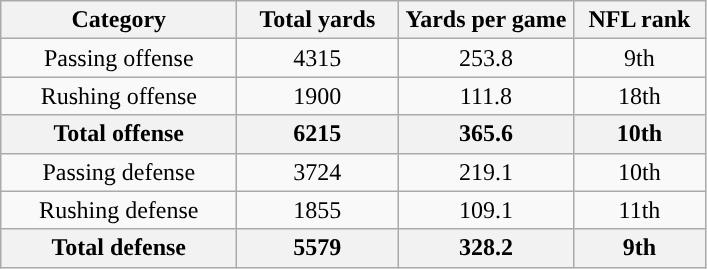<table class="wikitable" style="text-align:center">
<tr>
<th width="150">Category</th>
<th width="100">Total yards</th>
<th width="110">Yards per game</th>
<th width="80">NFL rank<br></th>
</tr>
<tr>
<td>Passing offense</td>
<td>4315</td>
<td>253.8</td>
<td>9th</td>
</tr>
<tr>
<td>Rushing offense</td>
<td>1900</td>
<td>111.8</td>
<td>18th</td>
</tr>
<tr>
<th>Total offense</th>
<th>6215</th>
<th>365.6</th>
<th>10th</th>
</tr>
<tr>
<td>Passing defense</td>
<td>3724</td>
<td>219.1</td>
<td>10th</td>
</tr>
<tr>
<td>Rushing defense</td>
<td>1855</td>
<td>109.1</td>
<td>11th</td>
</tr>
<tr>
<th>Total defense</th>
<th>5579</th>
<th>328.2</th>
<th>9th</th>
</tr>
</table>
